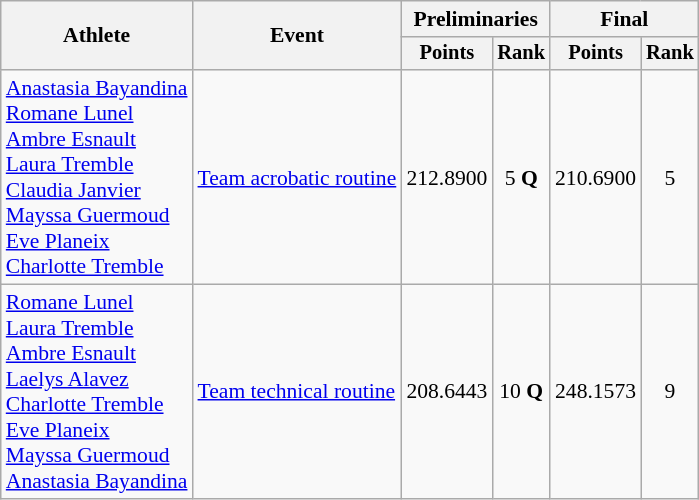<table class="wikitable" style="text-align:center; font-size:90%;">
<tr>
<th rowspan="2">Athlete</th>
<th rowspan="2">Event</th>
<th colspan="2">Preliminaries</th>
<th colspan="2">Final</th>
</tr>
<tr style="font-size:95%">
<th>Points</th>
<th>Rank</th>
<th>Points</th>
<th>Rank</th>
</tr>
<tr>
<td align=left><a href='#'>Anastasia Bayandina</a><br> <a href='#'>Romane Lunel</a><br> <a href='#'>Ambre Esnault</a><br> <a href='#'>Laura Tremble</a><br> <a href='#'>Claudia Janvier</a><br> <a href='#'>Mayssa Guermoud</a><br> <a href='#'>Eve Planeix</a><br> <a href='#'>Charlotte Tremble</a></td>
<td align=left><a href='#'>Team acrobatic routine</a></td>
<td>212.8900</td>
<td>5 <strong>Q</strong></td>
<td>210.6900</td>
<td>5</td>
</tr>
<tr>
<td align=left><a href='#'>Romane Lunel</a><br> <a href='#'>Laura Tremble</a><br> <a href='#'>Ambre Esnault</a><br> <a href='#'>Laelys Alavez</a><br> <a href='#'>Charlotte Tremble</a><br> <a href='#'>Eve Planeix</a><br> <a href='#'>Mayssa Guermoud</a><br> <a href='#'>Anastasia Bayandina</a></td>
<td align=left><a href='#'>Team technical routine</a></td>
<td>208.6443</td>
<td>10 <strong>Q</strong></td>
<td>248.1573</td>
<td>9</td>
</tr>
</table>
